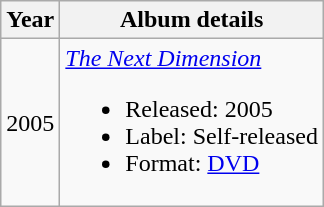<table class="wikitable">
<tr>
<th>Year</th>
<th>Album details</th>
</tr>
<tr>
<td rowspan="2">2005</td>
<td align="left"><em><a href='#'>The Next Dimension</a></em><br><ul><li>Released: 2005</li><li>Label: Self-released</li><li>Format: <a href='#'>DVD</a></li></ul></td>
</tr>
</table>
